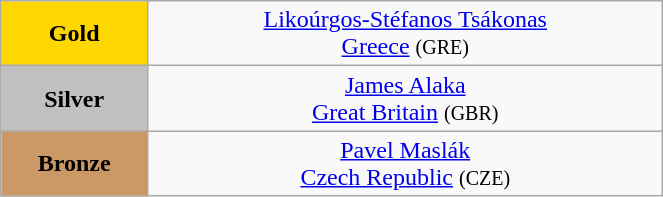<table class="wikitable" style=" text-align:center; " width="35%">
<tr>
<td bgcolor="gold"><strong>Gold</strong></td>
<td> <a href='#'>Likoúrgos-Stéfanos Tsákonas</a><br><a href='#'>Greece</a> <small>(GRE)</small></td>
</tr>
<tr>
<td bgcolor="silver"><strong>Silver</strong></td>
<td> <a href='#'>James Alaka</a><br><a href='#'>Great Britain</a> <small>(GBR)</small></td>
</tr>
<tr>
<td bgcolor="CC9966"><strong>Bronze</strong></td>
<td> <a href='#'>Pavel Maslák</a><br><a href='#'>Czech Republic</a> <small>(CZE)</small></td>
</tr>
</table>
